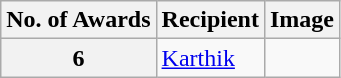<table class="wikitable">
<tr>
<th>No. of Awards</th>
<th>Recipient</th>
<th>Image</th>
</tr>
<tr>
<th>6</th>
<td><a href='#'>Karthik</a></td>
<td></td>
</tr>
</table>
